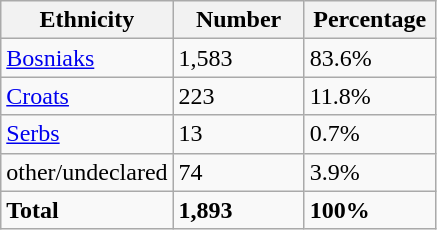<table class="wikitable">
<tr>
<th width="100px">Ethnicity</th>
<th width="80px">Number</th>
<th width="80px">Percentage</th>
</tr>
<tr>
<td><a href='#'>Bosniaks</a></td>
<td>1,583</td>
<td>83.6%</td>
</tr>
<tr>
<td><a href='#'>Croats</a></td>
<td>223</td>
<td>11.8%</td>
</tr>
<tr>
<td><a href='#'>Serbs</a></td>
<td>13</td>
<td>0.7%</td>
</tr>
<tr>
<td>other/undeclared</td>
<td>74</td>
<td>3.9%</td>
</tr>
<tr>
<td><strong>Total</strong></td>
<td><strong>1,893</strong></td>
<td><strong>100%</strong></td>
</tr>
</table>
